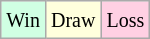<table class="wikitable">
<tr>
<td style="background:#d0ffe3;"><small>Win</small></td>
<td style="background:#ffd;"><small>Draw</small></td>
<td style="background:#ffd0e3;"><small>Loss</small></td>
</tr>
</table>
